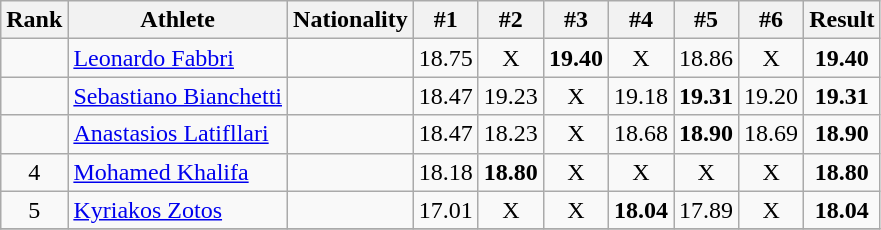<table class="wikitable sortable" style="text-align:center">
<tr>
<th>Rank</th>
<th>Athlete</th>
<th>Nationality</th>
<th>#1</th>
<th>#2</th>
<th>#3</th>
<th>#4</th>
<th>#5</th>
<th>#6</th>
<th>Result</th>
</tr>
<tr>
<td></td>
<td align="left"><a href='#'>Leonardo Fabbri</a></td>
<td align="left"></td>
<td>18.75</td>
<td>X</td>
<td><strong>19.40</strong></td>
<td>X</td>
<td>18.86</td>
<td>X</td>
<td><strong>19.40</strong></td>
</tr>
<tr>
<td></td>
<td align="left"><a href='#'>Sebastiano Bianchetti</a></td>
<td align="left"></td>
<td>18.47</td>
<td>19.23</td>
<td>X</td>
<td>19.18</td>
<td><strong>19.31</strong></td>
<td>19.20</td>
<td><strong>19.31</strong></td>
</tr>
<tr>
<td></td>
<td align="left"><a href='#'>Anastasios Latifllari</a></td>
<td align="left"></td>
<td>18.47</td>
<td>18.23</td>
<td>X</td>
<td>18.68</td>
<td><strong>18.90</strong></td>
<td>18.69</td>
<td><strong>18.90</strong></td>
</tr>
<tr>
<td>4</td>
<td align="left"><a href='#'>Mohamed Khalifa</a></td>
<td align="left"></td>
<td>18.18</td>
<td><strong>18.80</strong></td>
<td>X</td>
<td>X</td>
<td>X</td>
<td>X</td>
<td><strong>18.80</strong></td>
</tr>
<tr>
<td>5</td>
<td align="left"><a href='#'>Kyriakos Zotos</a></td>
<td align="left"></td>
<td>17.01</td>
<td>X</td>
<td>X</td>
<td><strong>18.04</strong></td>
<td>17.89</td>
<td>X</td>
<td><strong>18.04</strong></td>
</tr>
<tr>
</tr>
</table>
